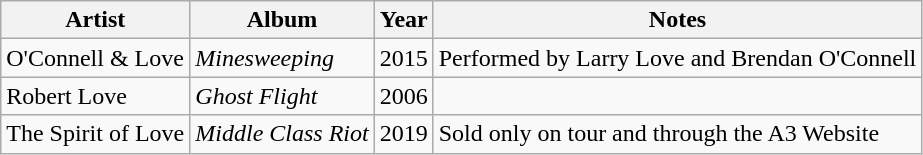<table class="wikitable">
<tr>
<th>Artist</th>
<th>Album</th>
<th>Year</th>
<th>Notes</th>
</tr>
<tr>
<td>O'Connell & Love</td>
<td><em>Minesweeping</em></td>
<td>2015</td>
<td>Performed by Larry Love and Brendan O'Connell</td>
</tr>
<tr>
<td>Robert Love</td>
<td><em>Ghost Flight</em></td>
<td>2006</td>
<td></td>
</tr>
<tr>
<td>The Spirit of Love</td>
<td><em>Middle Class Riot</em></td>
<td>2019</td>
<td>Sold only on tour and through the A3 Website</td>
</tr>
</table>
